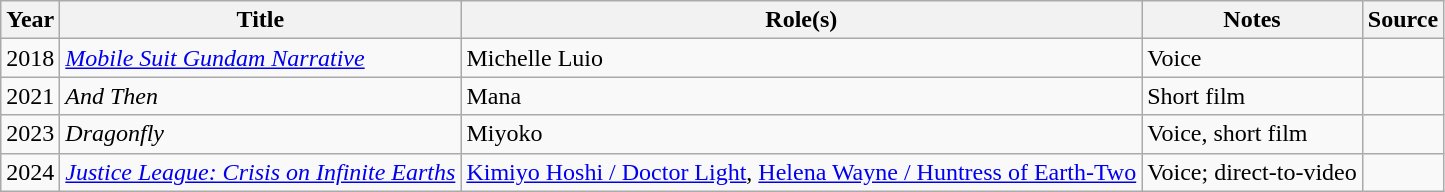<table class="wikitable sortable">
<tr>
<th>Year</th>
<th>Title</th>
<th>Role(s)</th>
<th>Notes</th>
<th>Source</th>
</tr>
<tr>
<td>2018</td>
<td><em><a href='#'>Mobile Suit Gundam Narrative</a></em></td>
<td>Michelle Luio</td>
<td>Voice</td>
<td></td>
</tr>
<tr>
<td>2021</td>
<td><em>And Then</em></td>
<td>Mana</td>
<td>Short film</td>
<td></td>
</tr>
<tr>
<td>2023</td>
<td><em>Dragonfly</em></td>
<td>Miyoko</td>
<td>Voice, short film</td>
<td></td>
</tr>
<tr>
<td>2024</td>
<td><em><a href='#'>Justice League: Crisis on Infinite Earths</a></em></td>
<td><a href='#'>Kimiyo Hoshi / Doctor Light</a>, <a href='#'>Helena Wayne / Huntress of Earth-Two</a></td>
<td>Voice; direct-to-video</td>
<td></td>
</tr>
</table>
